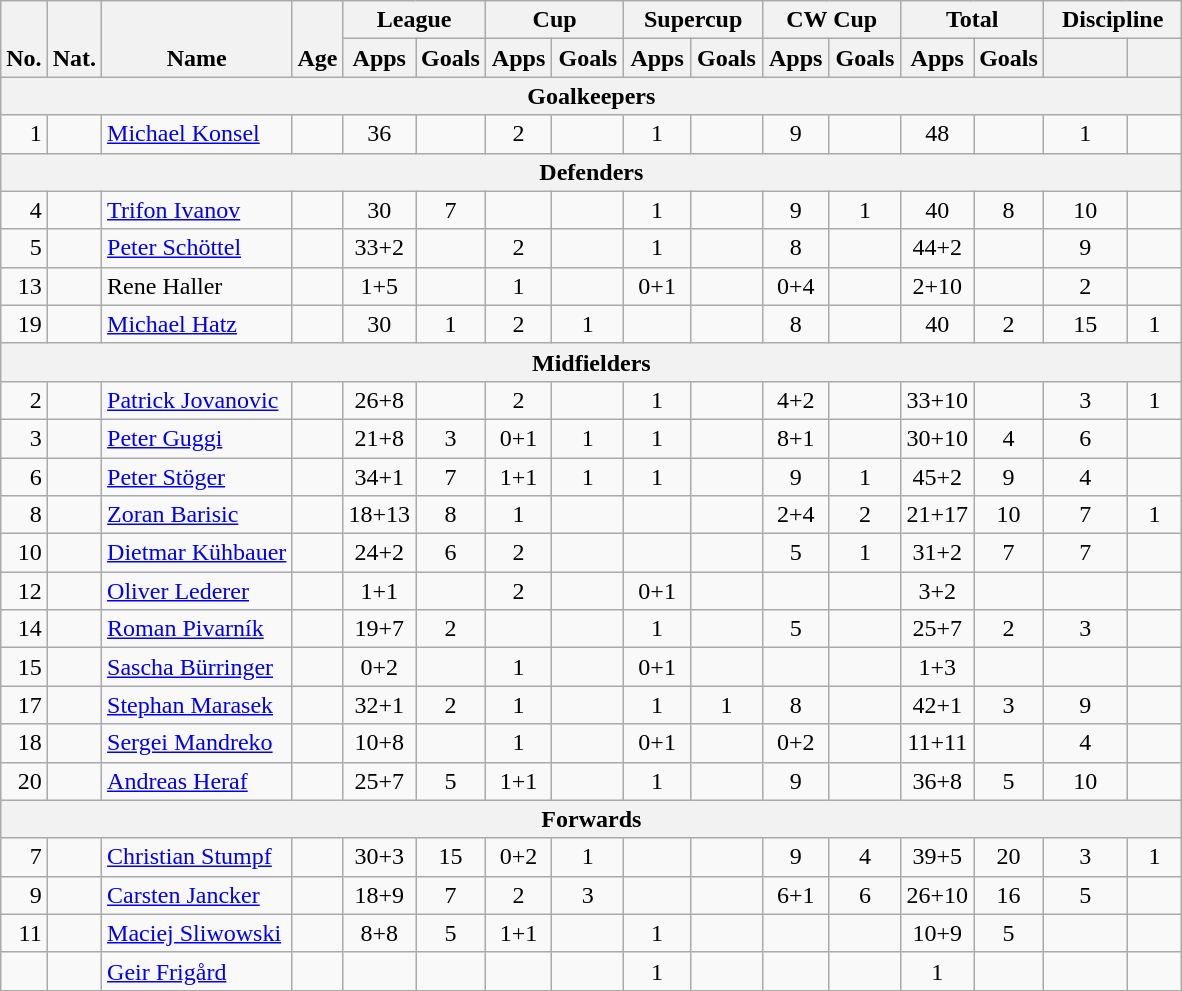<table class="wikitable" style="text-align:center">
<tr>
<th rowspan="2" valign="bottom">No.</th>
<th rowspan="2" valign="bottom">Nat.</th>
<th rowspan="2" valign="bottom">Name</th>
<th rowspan="2" valign="bottom">Age</th>
<th colspan="2" width="85">League</th>
<th colspan="2" width="85">Cup</th>
<th colspan="2" width="85">Supercup</th>
<th colspan="2" width="85">CW Cup</th>
<th colspan="2" width="85">Total</th>
<th colspan="2" width="85">Discipline</th>
</tr>
<tr>
<th>Apps</th>
<th>Goals</th>
<th>Apps</th>
<th>Goals</th>
<th>Apps</th>
<th>Goals</th>
<th>Apps</th>
<th>Goals</th>
<th>Apps</th>
<th>Goals</th>
<th></th>
<th></th>
</tr>
<tr>
<th colspan=20>Goalkeepers</th>
</tr>
<tr>
<td align="right">1</td>
<td></td>
<td align="left"><a href='#'>Michael Konsel</a></td>
<td></td>
<td>36</td>
<td></td>
<td>2</td>
<td></td>
<td>1</td>
<td></td>
<td>9</td>
<td></td>
<td>48</td>
<td></td>
<td>1</td>
<td></td>
</tr>
<tr>
<th colspan=20>Defenders</th>
</tr>
<tr>
<td align="right">4</td>
<td></td>
<td align="left"><a href='#'>Trifon Ivanov</a></td>
<td></td>
<td>30</td>
<td>7</td>
<td></td>
<td></td>
<td>1</td>
<td></td>
<td>9</td>
<td>1</td>
<td>40</td>
<td>8</td>
<td>10</td>
<td></td>
</tr>
<tr>
<td align="right">5</td>
<td></td>
<td align="left"><a href='#'>Peter Schöttel</a></td>
<td></td>
<td>33+2</td>
<td></td>
<td>2</td>
<td></td>
<td>1</td>
<td></td>
<td>8</td>
<td></td>
<td>44+2</td>
<td></td>
<td>9</td>
<td></td>
</tr>
<tr>
<td align="right">13</td>
<td></td>
<td align="left">Rene Haller</td>
<td></td>
<td>1+5</td>
<td></td>
<td>1</td>
<td></td>
<td>0+1</td>
<td></td>
<td>0+4</td>
<td></td>
<td>2+10</td>
<td></td>
<td>2</td>
<td></td>
</tr>
<tr>
<td align="right">19</td>
<td></td>
<td align="left"><a href='#'>Michael Hatz</a></td>
<td></td>
<td>30</td>
<td>1</td>
<td>2</td>
<td>1</td>
<td></td>
<td></td>
<td>8</td>
<td></td>
<td>40</td>
<td>2</td>
<td>15</td>
<td>1</td>
</tr>
<tr>
<th colspan=20>Midfielders</th>
</tr>
<tr>
<td align="right">2</td>
<td></td>
<td align="left"><a href='#'>Patrick Jovanovic</a></td>
<td></td>
<td>26+8</td>
<td></td>
<td>2</td>
<td></td>
<td>1</td>
<td></td>
<td>4+2</td>
<td></td>
<td>33+10</td>
<td></td>
<td>3</td>
<td>1</td>
</tr>
<tr>
<td align="right">3</td>
<td></td>
<td align="left"><a href='#'>Peter Guggi</a></td>
<td></td>
<td>21+8</td>
<td>3</td>
<td>0+1</td>
<td>1</td>
<td>1</td>
<td></td>
<td>8+1</td>
<td></td>
<td>30+10</td>
<td>4</td>
<td>6</td>
<td></td>
</tr>
<tr>
<td align="right">6</td>
<td></td>
<td align="left"><a href='#'>Peter Stöger</a></td>
<td></td>
<td>34+1</td>
<td>7</td>
<td>1+1</td>
<td>1</td>
<td>1</td>
<td></td>
<td>9</td>
<td>1</td>
<td>45+2</td>
<td>9</td>
<td>4</td>
<td></td>
</tr>
<tr>
<td align="right">8</td>
<td></td>
<td align="left"><a href='#'>Zoran Barisic</a></td>
<td></td>
<td>18+13</td>
<td>8</td>
<td>1</td>
<td></td>
<td></td>
<td></td>
<td>2+4</td>
<td>2</td>
<td>21+17</td>
<td>10</td>
<td>7</td>
<td>1</td>
</tr>
<tr>
<td align="right">10</td>
<td></td>
<td align="left"><a href='#'>Dietmar Kühbauer</a></td>
<td></td>
<td>24+2</td>
<td>6</td>
<td>2</td>
<td></td>
<td></td>
<td></td>
<td>5</td>
<td>1</td>
<td>31+2</td>
<td>7</td>
<td>7</td>
<td></td>
</tr>
<tr>
<td align="right">12</td>
<td></td>
<td align="left"><a href='#'>Oliver Lederer</a></td>
<td></td>
<td>1+1</td>
<td></td>
<td>2</td>
<td></td>
<td>0+1</td>
<td></td>
<td></td>
<td></td>
<td>3+2</td>
<td></td>
<td></td>
<td></td>
</tr>
<tr>
<td align="right">14</td>
<td></td>
<td align="left"><a href='#'>Roman Pivarník</a></td>
<td></td>
<td>19+7</td>
<td>2</td>
<td></td>
<td></td>
<td>1</td>
<td></td>
<td>5</td>
<td></td>
<td>25+7</td>
<td>2</td>
<td>3</td>
<td></td>
</tr>
<tr>
<td align="right">15</td>
<td></td>
<td align="left"><a href='#'>Sascha Bürringer</a></td>
<td></td>
<td>0+2</td>
<td></td>
<td>1</td>
<td></td>
<td>0+1</td>
<td></td>
<td></td>
<td></td>
<td>1+3</td>
<td></td>
<td></td>
<td></td>
</tr>
<tr>
<td align="right">17</td>
<td></td>
<td align="left"><a href='#'>Stephan Marasek</a></td>
<td></td>
<td>32+1</td>
<td>2</td>
<td>1</td>
<td></td>
<td>1</td>
<td>1</td>
<td>8</td>
<td></td>
<td>42+1</td>
<td>3</td>
<td>9</td>
<td></td>
</tr>
<tr>
<td align="right">18</td>
<td></td>
<td align="left"><a href='#'>Sergei Mandreko</a></td>
<td></td>
<td>10+8</td>
<td></td>
<td>1</td>
<td></td>
<td>0+1</td>
<td></td>
<td>0+2</td>
<td></td>
<td>11+11</td>
<td></td>
<td>4</td>
<td></td>
</tr>
<tr>
<td align="right">20</td>
<td></td>
<td align="left"><a href='#'>Andreas Heraf</a></td>
<td></td>
<td>25+7</td>
<td>5</td>
<td>1+1</td>
<td></td>
<td>1</td>
<td></td>
<td>9</td>
<td></td>
<td>36+8</td>
<td>5</td>
<td>10</td>
<td></td>
</tr>
<tr>
<th colspan=20>Forwards</th>
</tr>
<tr>
<td align="right">7</td>
<td></td>
<td align="left"><a href='#'>Christian Stumpf</a></td>
<td></td>
<td>30+3</td>
<td>15</td>
<td>0+2</td>
<td>1</td>
<td></td>
<td></td>
<td>9</td>
<td>4</td>
<td>39+5</td>
<td>20</td>
<td>3</td>
<td>1</td>
</tr>
<tr>
<td align="right">9</td>
<td></td>
<td align="left"><a href='#'>Carsten Jancker</a></td>
<td></td>
<td>18+9</td>
<td>7</td>
<td>2</td>
<td>3</td>
<td></td>
<td></td>
<td>6+1</td>
<td>6</td>
<td>26+10</td>
<td>16</td>
<td>5</td>
<td></td>
</tr>
<tr>
<td align="right">11</td>
<td></td>
<td align="left"><a href='#'>Maciej Sliwowski</a></td>
<td></td>
<td>8+8</td>
<td>5</td>
<td>1+1</td>
<td></td>
<td>1</td>
<td></td>
<td></td>
<td></td>
<td>10+9</td>
<td>5</td>
<td></td>
<td></td>
</tr>
<tr>
<td align="right"></td>
<td></td>
<td align="left"><a href='#'>Geir Frigård</a></td>
<td></td>
<td></td>
<td></td>
<td></td>
<td></td>
<td>1</td>
<td></td>
<td></td>
<td></td>
<td>1</td>
<td></td>
<td></td>
<td></td>
</tr>
</table>
